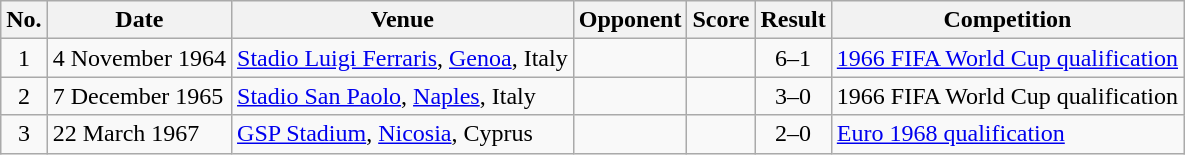<table class="wikitable sortable">
<tr>
<th scope="col">No.</th>
<th scope="col">Date</th>
<th scope="col">Venue</th>
<th scope="col">Opponent</th>
<th scope="col">Score</th>
<th scope="col">Result</th>
<th scope="col">Competition</th>
</tr>
<tr>
<td align="center">1</td>
<td>4 November 1964</td>
<td><a href='#'>Stadio Luigi Ferraris</a>, <a href='#'>Genoa</a>, Italy</td>
<td></td>
<td></td>
<td align="center">6–1</td>
<td><a href='#'>1966 FIFA World Cup qualification</a></td>
</tr>
<tr>
<td align="center">2</td>
<td>7 December 1965</td>
<td><a href='#'>Stadio San Paolo</a>, <a href='#'>Naples</a>, Italy</td>
<td></td>
<td></td>
<td align="center">3–0</td>
<td>1966 FIFA World Cup qualification</td>
</tr>
<tr>
<td align="center">3</td>
<td>22 March 1967</td>
<td><a href='#'>GSP Stadium</a>, <a href='#'>Nicosia</a>, Cyprus</td>
<td></td>
<td></td>
<td align="center">2–0</td>
<td><a href='#'>Euro 1968 qualification</a></td>
</tr>
</table>
